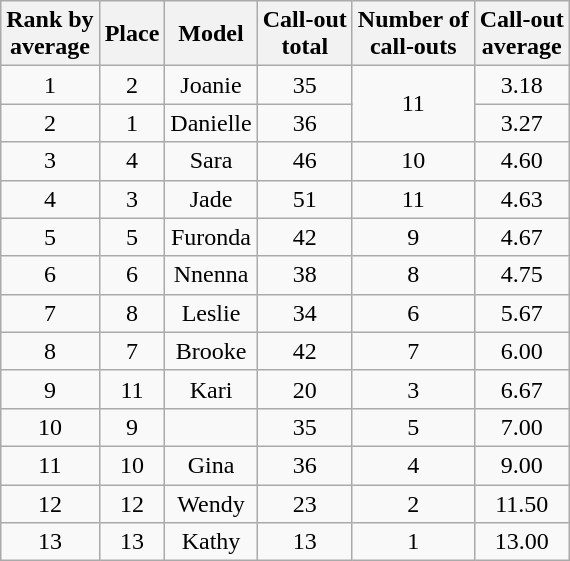<table class="wikitable sortable" style="margin:auto; text-align:center; white-space:nowrap">
<tr>
<th>Rank by<br>average</th>
<th>Place</th>
<th>Model</th>
<th>Call-out<br>total</th>
<th>Number of<br>call-outs</th>
<th>Call-out<br>average</th>
</tr>
<tr>
<td>1</td>
<td>2</td>
<td>Joanie</td>
<td>35</td>
<td rowspan="2">11</td>
<td>3.18</td>
</tr>
<tr>
<td>2</td>
<td>1</td>
<td>Danielle</td>
<td>36</td>
<td>3.27</td>
</tr>
<tr>
<td>3</td>
<td>4</td>
<td>Sara</td>
<td>46</td>
<td>10</td>
<td>4.60</td>
</tr>
<tr>
<td>4</td>
<td>3</td>
<td>Jade</td>
<td>51</td>
<td>11</td>
<td>4.63</td>
</tr>
<tr>
<td>5</td>
<td>5</td>
<td>Furonda</td>
<td>42</td>
<td>9</td>
<td>4.67</td>
</tr>
<tr>
<td>6</td>
<td>6</td>
<td>Nnenna</td>
<td>38</td>
<td>8</td>
<td>4.75</td>
</tr>
<tr>
<td>7</td>
<td>8</td>
<td>Leslie</td>
<td>34</td>
<td>6</td>
<td>5.67</td>
</tr>
<tr>
<td>8</td>
<td>7</td>
<td>Brooke</td>
<td>42</td>
<td>7</td>
<td>6.00</td>
</tr>
<tr>
<td>9</td>
<td>11</td>
<td>Kari</td>
<td>20</td>
<td>3</td>
<td>6.67</td>
</tr>
<tr>
<td>10</td>
<td>9</td>
<td></td>
<td>35</td>
<td>5</td>
<td>7.00</td>
</tr>
<tr>
<td>11</td>
<td>10</td>
<td>Gina</td>
<td>36</td>
<td>4</td>
<td>9.00</td>
</tr>
<tr>
<td>12</td>
<td>12</td>
<td>Wendy</td>
<td>23</td>
<td>2</td>
<td>11.50</td>
</tr>
<tr>
<td>13</td>
<td>13</td>
<td>Kathy</td>
<td>13</td>
<td>1</td>
<td>13.00</td>
</tr>
</table>
